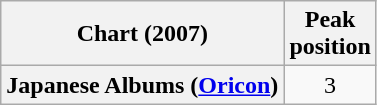<table class="wikitable plainrowheaders" style="text-align:center;">
<tr>
<th>Chart (2007)</th>
<th>Peak<br>position</th>
</tr>
<tr>
<th scope="row">Japanese Albums (<a href='#'>Oricon</a>)</th>
<td>3</td>
</tr>
</table>
